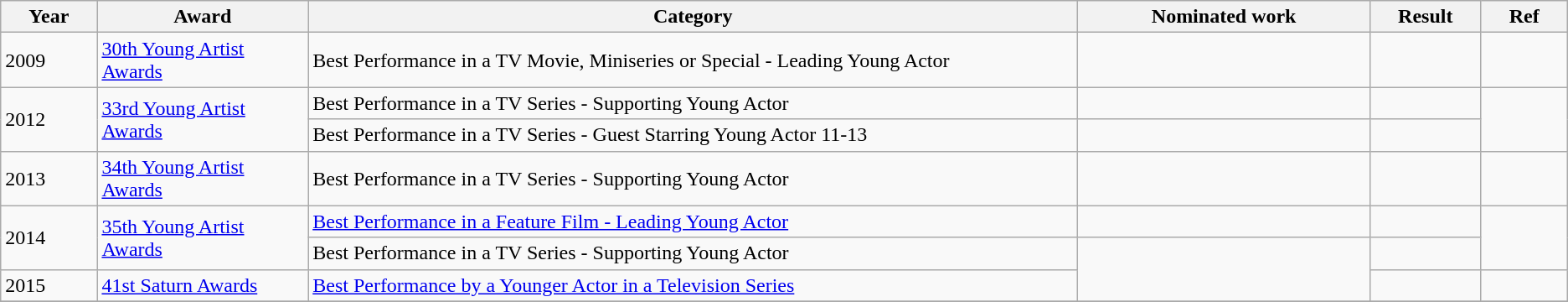<table class="wikitable sortable">
<tr>
<th scope="col" style="width:0.5%;">Year</th>
<th scope="col" style="width:1.5%;">Award</th>
<th scope="col" style="width:7%;">Category</th>
<th scope="col" style="width:2%;">Nominated work</th>
<th scope="col" style="width:0.5%;">Result</th>
<th scope="col" style="width:0.5%;">Ref</th>
</tr>
<tr>
<td>2009</td>
<td><a href='#'>30th Young Artist Awards</a></td>
<td>Best Performance in a TV Movie, Miniseries or Special - Leading Young Actor</td>
<td></td>
<td></td>
<td></td>
</tr>
<tr>
<td rowspan="2">2012</td>
<td rowspan="2"><a href='#'>33rd Young Artist Awards</a></td>
<td>Best Performance in a TV Series - Supporting Young Actor</td>
<td></td>
<td></td>
<td rowspan="2"></td>
</tr>
<tr>
<td>Best Performance in a TV Series - Guest Starring Young Actor 11-13</td>
<td></td>
<td></td>
</tr>
<tr>
<td>2013</td>
<td><a href='#'>34th Young Artist Awards</a></td>
<td>Best Performance in a TV Series - Supporting Young Actor</td>
<td></td>
<td></td>
<td></td>
</tr>
<tr>
<td rowspan="2">2014</td>
<td rowspan="2"><a href='#'>35th Young Artist Awards</a></td>
<td><a href='#'>Best Performance in a Feature Film - Leading Young Actor</a></td>
<td></td>
<td></td>
<td rowspan="2"></td>
</tr>
<tr>
<td>Best Performance in a TV Series - Supporting Young Actor</td>
<td rowspan="2"></td>
<td></td>
</tr>
<tr>
<td>2015</td>
<td><a href='#'>41st Saturn Awards</a></td>
<td><a href='#'>Best Performance by a Younger Actor in a Television Series</a></td>
<td></td>
<td></td>
</tr>
<tr>
</tr>
</table>
